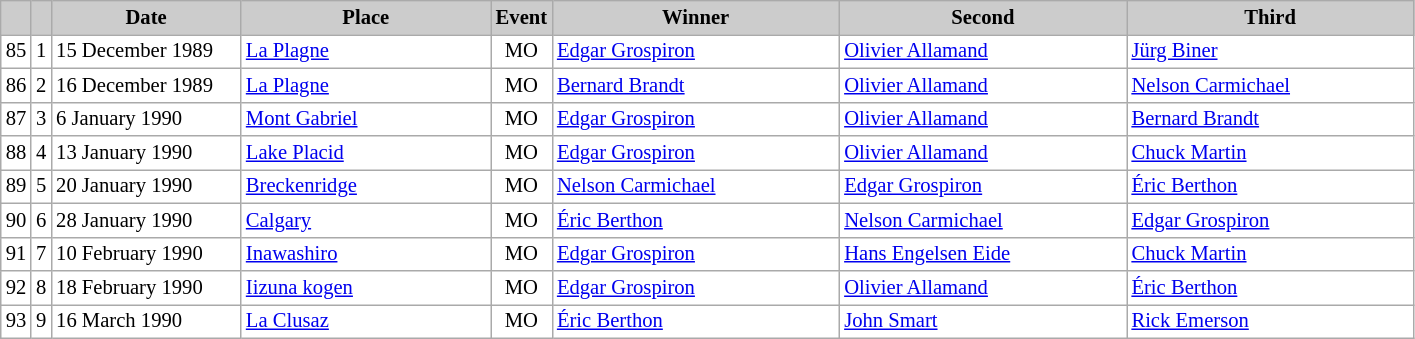<table class="wikitable plainrowheaders" style="background:#fff; font-size:86%; line-height:16px; border:grey solid 1px; border-collapse:collapse;">
<tr style="background:#ccc; text-align:center;">
<th scope="col" style="background:#ccc; width=20 px;"></th>
<th scope="col" style="background:#ccc; width=30 px;"></th>
<th scope="col" style="background:#ccc; width:120px;">Date</th>
<th scope="col" style="background:#ccc; width:160px;">Place</th>
<th scope="col" style="background:#ccc; width:15px;">Event</th>
<th scope="col" style="background:#ccc; width:185px;">Winner</th>
<th scope="col" style="background:#ccc; width:185px;">Second</th>
<th scope="col" style="background:#ccc; width:185px;">Third</th>
</tr>
<tr>
<td align=center>85</td>
<td align=center>1</td>
<td>15 December 1989</td>
<td> <a href='#'>La Plagne</a></td>
<td align=center>MO</td>
<td> <a href='#'>Edgar Grospiron</a></td>
<td> <a href='#'>Olivier Allamand</a></td>
<td> <a href='#'>Jürg Biner</a></td>
</tr>
<tr>
<td align=center>86</td>
<td align=center>2</td>
<td>16 December 1989</td>
<td> <a href='#'>La Plagne</a></td>
<td align=center>MO</td>
<td> <a href='#'>Bernard Brandt</a></td>
<td> <a href='#'>Olivier Allamand</a></td>
<td> <a href='#'>Nelson Carmichael</a></td>
</tr>
<tr>
<td align=center>87</td>
<td align=center>3</td>
<td>6 January 1990</td>
<td> <a href='#'>Mont Gabriel</a></td>
<td align=center>MO</td>
<td> <a href='#'>Edgar Grospiron</a></td>
<td> <a href='#'>Olivier Allamand</a></td>
<td> <a href='#'>Bernard Brandt</a></td>
</tr>
<tr>
<td align=center>88</td>
<td align=center>4</td>
<td>13 January 1990</td>
<td> <a href='#'>Lake Placid</a></td>
<td align=center>MO</td>
<td> <a href='#'>Edgar Grospiron</a></td>
<td> <a href='#'>Olivier Allamand</a></td>
<td> <a href='#'>Chuck Martin</a></td>
</tr>
<tr>
<td align=center>89</td>
<td align=center>5</td>
<td>20 January 1990</td>
<td> <a href='#'>Breckenridge</a></td>
<td align=center>MO</td>
<td> <a href='#'>Nelson Carmichael</a></td>
<td> <a href='#'>Edgar Grospiron</a></td>
<td> <a href='#'>Éric Berthon</a></td>
</tr>
<tr>
<td align=center>90</td>
<td align=center>6</td>
<td>28 January 1990</td>
<td> <a href='#'>Calgary</a></td>
<td align=center>MO</td>
<td> <a href='#'>Éric Berthon</a></td>
<td> <a href='#'>Nelson Carmichael</a></td>
<td> <a href='#'>Edgar Grospiron</a></td>
</tr>
<tr>
<td align=center>91</td>
<td align=center>7</td>
<td>10 February 1990</td>
<td> <a href='#'>Inawashiro</a></td>
<td align=center>MO</td>
<td> <a href='#'>Edgar Grospiron</a></td>
<td> <a href='#'>Hans Engelsen Eide</a></td>
<td> <a href='#'>Chuck Martin</a></td>
</tr>
<tr>
<td align=center>92</td>
<td align=center>8</td>
<td>18 February 1990</td>
<td> <a href='#'>Iizuna kogen</a></td>
<td align=center>MO</td>
<td> <a href='#'>Edgar Grospiron</a></td>
<td> <a href='#'>Olivier Allamand</a></td>
<td> <a href='#'>Éric Berthon</a></td>
</tr>
<tr>
<td align=center>93</td>
<td align=center>9</td>
<td>16 March 1990</td>
<td> <a href='#'>La Clusaz</a></td>
<td align=center>MO</td>
<td> <a href='#'>Éric Berthon</a></td>
<td> <a href='#'>John Smart</a></td>
<td> <a href='#'>Rick Emerson</a></td>
</tr>
</table>
